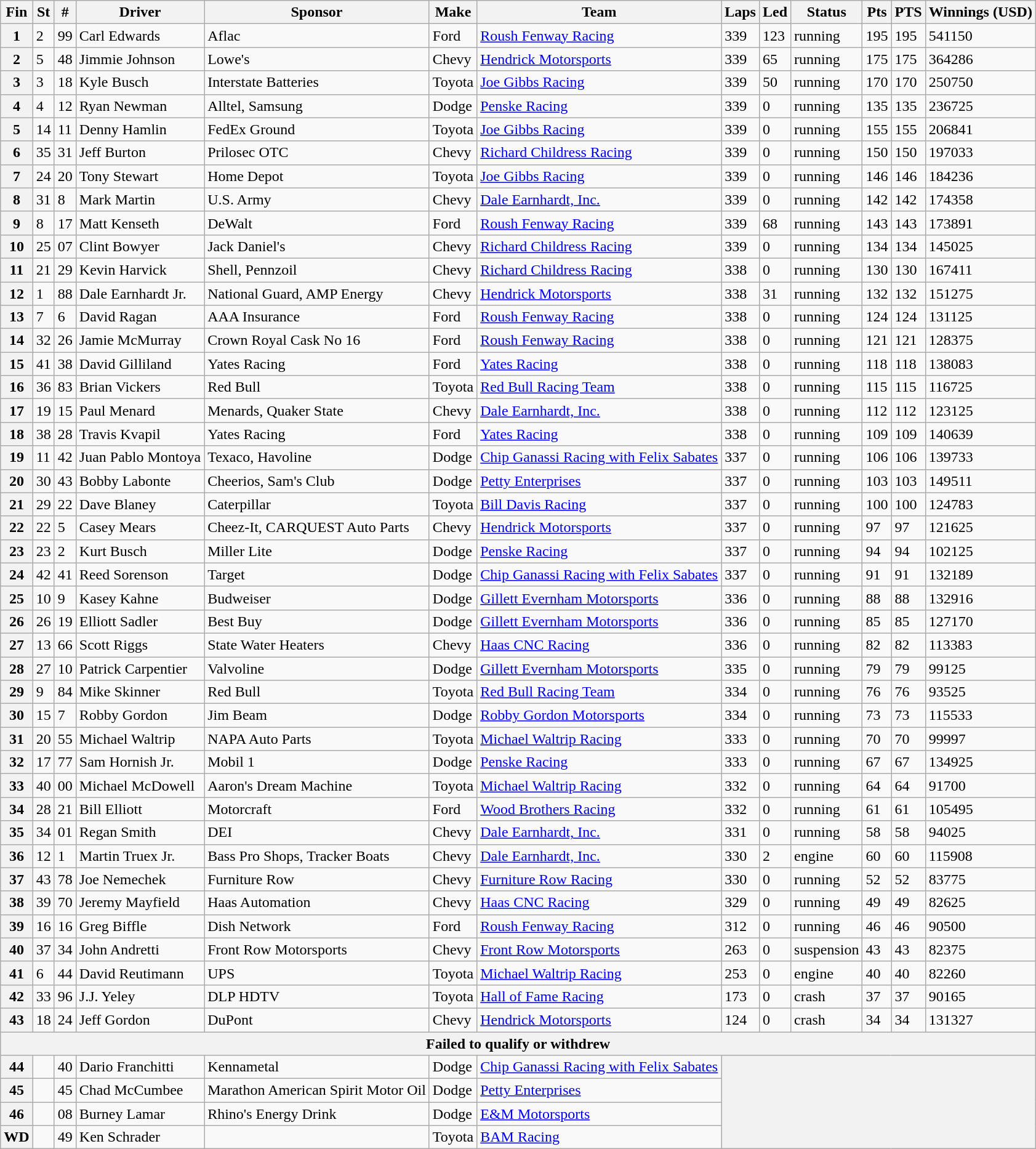<table class="wikitable sortable">
<tr>
<th>Fin</th>
<th>St</th>
<th>#</th>
<th>Driver</th>
<th>Sponsor</th>
<th>Make</th>
<th>Team</th>
<th>Laps</th>
<th>Led</th>
<th>Status</th>
<th>Pts</th>
<th>PTS</th>
<th>Winnings (USD)</th>
</tr>
<tr>
<th>1</th>
<td>2</td>
<td>99</td>
<td>Carl Edwards</td>
<td>Aflac</td>
<td>Ford</td>
<td><a href='#'>Roush Fenway Racing</a></td>
<td>339</td>
<td>123</td>
<td>running</td>
<td>195</td>
<td>195</td>
<td>541150</td>
</tr>
<tr>
<th>2</th>
<td>5</td>
<td>48</td>
<td>Jimmie Johnson</td>
<td>Lowe's</td>
<td>Chevy</td>
<td><a href='#'>Hendrick Motorsports</a></td>
<td>339</td>
<td>65</td>
<td>running</td>
<td>175</td>
<td>175</td>
<td>364286</td>
</tr>
<tr>
<th>3</th>
<td>3</td>
<td>18</td>
<td>Kyle Busch</td>
<td>Interstate Batteries</td>
<td>Toyota</td>
<td><a href='#'>Joe Gibbs Racing</a></td>
<td>339</td>
<td>50</td>
<td>running</td>
<td>170</td>
<td>170</td>
<td>250750</td>
</tr>
<tr>
<th>4</th>
<td>4</td>
<td>12</td>
<td>Ryan Newman</td>
<td>Alltel, Samsung</td>
<td>Dodge</td>
<td><a href='#'>Penske Racing</a></td>
<td>339</td>
<td>0</td>
<td>running</td>
<td>135</td>
<td>135</td>
<td>236725</td>
</tr>
<tr>
<th>5</th>
<td>14</td>
<td>11</td>
<td>Denny Hamlin</td>
<td>FedEx Ground</td>
<td>Toyota</td>
<td><a href='#'>Joe Gibbs Racing</a></td>
<td>339</td>
<td>0</td>
<td>running</td>
<td>155</td>
<td>155</td>
<td>206841</td>
</tr>
<tr>
<th>6</th>
<td>35</td>
<td>31</td>
<td>Jeff Burton</td>
<td>Prilosec OTC</td>
<td>Chevy</td>
<td><a href='#'>Richard Childress Racing</a></td>
<td>339</td>
<td>0</td>
<td>running</td>
<td>150</td>
<td>150</td>
<td>197033</td>
</tr>
<tr>
<th>7</th>
<td>24</td>
<td>20</td>
<td>Tony Stewart</td>
<td>Home Depot</td>
<td>Toyota</td>
<td><a href='#'>Joe Gibbs Racing</a></td>
<td>339</td>
<td>0</td>
<td>running</td>
<td>146</td>
<td>146</td>
<td>184236</td>
</tr>
<tr>
<th>8</th>
<td>31</td>
<td>8</td>
<td>Mark Martin</td>
<td>U.S. Army</td>
<td>Chevy</td>
<td><a href='#'>Dale Earnhardt, Inc.</a></td>
<td>339</td>
<td>0</td>
<td>running</td>
<td>142</td>
<td>142</td>
<td>174358</td>
</tr>
<tr>
<th>9</th>
<td>8</td>
<td>17</td>
<td>Matt Kenseth</td>
<td>DeWalt</td>
<td>Ford</td>
<td><a href='#'>Roush Fenway Racing</a></td>
<td>339</td>
<td>68</td>
<td>running</td>
<td>143</td>
<td>143</td>
<td>173891</td>
</tr>
<tr>
<th>10</th>
<td>25</td>
<td>07</td>
<td>Clint Bowyer</td>
<td>Jack Daniel's</td>
<td>Chevy</td>
<td><a href='#'>Richard Childress Racing</a></td>
<td>339</td>
<td>0</td>
<td>running</td>
<td>134</td>
<td>134</td>
<td>145025</td>
</tr>
<tr>
<th>11</th>
<td>21</td>
<td>29</td>
<td>Kevin Harvick</td>
<td>Shell, Pennzoil</td>
<td>Chevy</td>
<td><a href='#'>Richard Childress Racing</a></td>
<td>338</td>
<td>0</td>
<td>running</td>
<td>130</td>
<td>130</td>
<td>167411</td>
</tr>
<tr>
<th>12</th>
<td>1</td>
<td>88</td>
<td>Dale Earnhardt Jr.</td>
<td>National Guard, AMP Energy</td>
<td>Chevy</td>
<td><a href='#'>Hendrick Motorsports</a></td>
<td>338</td>
<td>31</td>
<td>running</td>
<td>132</td>
<td>132</td>
<td>151275</td>
</tr>
<tr>
<th>13</th>
<td>7</td>
<td>6</td>
<td>David Ragan</td>
<td>AAA Insurance</td>
<td>Ford</td>
<td><a href='#'>Roush Fenway Racing</a></td>
<td>338</td>
<td>0</td>
<td>running</td>
<td>124</td>
<td>124</td>
<td>131125</td>
</tr>
<tr>
<th>14</th>
<td>32</td>
<td>26</td>
<td>Jamie McMurray</td>
<td>Crown Royal Cask No 16</td>
<td>Ford</td>
<td><a href='#'>Roush Fenway Racing</a></td>
<td>338</td>
<td>0</td>
<td>running</td>
<td>121</td>
<td>121</td>
<td>128375</td>
</tr>
<tr>
<th>15</th>
<td>41</td>
<td>38</td>
<td>David Gilliland</td>
<td>Yates Racing</td>
<td>Ford</td>
<td><a href='#'>Yates Racing</a></td>
<td>338</td>
<td>0</td>
<td>running</td>
<td>118</td>
<td>118</td>
<td>138083</td>
</tr>
<tr>
<th>16</th>
<td>36</td>
<td>83</td>
<td>Brian Vickers</td>
<td>Red Bull</td>
<td>Toyota</td>
<td><a href='#'>Red Bull Racing Team</a></td>
<td>338</td>
<td>0</td>
<td>running</td>
<td>115</td>
<td>115</td>
<td>116725</td>
</tr>
<tr>
<th>17</th>
<td>19</td>
<td>15</td>
<td>Paul Menard</td>
<td>Menards, Quaker State</td>
<td>Chevy</td>
<td><a href='#'>Dale Earnhardt, Inc.</a></td>
<td>338</td>
<td>0</td>
<td>running</td>
<td>112</td>
<td>112</td>
<td>123125</td>
</tr>
<tr>
<th>18</th>
<td>38</td>
<td>28</td>
<td>Travis Kvapil</td>
<td>Yates Racing</td>
<td>Ford</td>
<td><a href='#'>Yates Racing</a></td>
<td>338</td>
<td>0</td>
<td>running</td>
<td>109</td>
<td>109</td>
<td>140639</td>
</tr>
<tr>
<th>19</th>
<td>11</td>
<td>42</td>
<td>Juan Pablo Montoya</td>
<td>Texaco, Havoline</td>
<td>Dodge</td>
<td><a href='#'>Chip Ganassi Racing with Felix Sabates</a></td>
<td>337</td>
<td>0</td>
<td>running</td>
<td>106</td>
<td>106</td>
<td>139733</td>
</tr>
<tr>
<th>20</th>
<td>30</td>
<td>43</td>
<td>Bobby Labonte</td>
<td>Cheerios, Sam's Club</td>
<td>Dodge</td>
<td><a href='#'>Petty Enterprises</a></td>
<td>337</td>
<td>0</td>
<td>running</td>
<td>103</td>
<td>103</td>
<td>149511</td>
</tr>
<tr>
<th>21</th>
<td>29</td>
<td>22</td>
<td>Dave Blaney</td>
<td>Caterpillar</td>
<td>Toyota</td>
<td><a href='#'>Bill Davis Racing</a></td>
<td>337</td>
<td>0</td>
<td>running</td>
<td>100</td>
<td>100</td>
<td>124783</td>
</tr>
<tr>
<th>22</th>
<td>22</td>
<td>5</td>
<td>Casey Mears</td>
<td>Cheez-It, CARQUEST Auto Parts</td>
<td>Chevy</td>
<td><a href='#'>Hendrick Motorsports</a></td>
<td>337</td>
<td>0</td>
<td>running</td>
<td>97</td>
<td>97</td>
<td>121625</td>
</tr>
<tr>
<th>23</th>
<td>23</td>
<td>2</td>
<td>Kurt Busch</td>
<td>Miller Lite</td>
<td>Dodge</td>
<td><a href='#'>Penske Racing</a></td>
<td>337</td>
<td>0</td>
<td>running</td>
<td>94</td>
<td>94</td>
<td>102125</td>
</tr>
<tr>
<th>24</th>
<td>42</td>
<td>41</td>
<td>Reed Sorenson</td>
<td>Target</td>
<td>Dodge</td>
<td><a href='#'>Chip Ganassi Racing with Felix Sabates</a></td>
<td>337</td>
<td>0</td>
<td>running</td>
<td>91</td>
<td>91</td>
<td>132189</td>
</tr>
<tr>
<th>25</th>
<td>10</td>
<td>9</td>
<td>Kasey Kahne</td>
<td>Budweiser</td>
<td>Dodge</td>
<td><a href='#'>Gillett Evernham Motorsports</a></td>
<td>336</td>
<td>0</td>
<td>running</td>
<td>88</td>
<td>88</td>
<td>132916</td>
</tr>
<tr>
<th>26</th>
<td>26</td>
<td>19</td>
<td>Elliott Sadler</td>
<td>Best Buy</td>
<td>Dodge</td>
<td><a href='#'>Gillett Evernham Motorsports</a></td>
<td>336</td>
<td>0</td>
<td>running</td>
<td>85</td>
<td>85</td>
<td>127170</td>
</tr>
<tr>
<th>27</th>
<td>13</td>
<td>66</td>
<td>Scott Riggs</td>
<td>State Water Heaters</td>
<td>Chevy</td>
<td><a href='#'>Haas CNC Racing</a></td>
<td>336</td>
<td>0</td>
<td>running</td>
<td>82</td>
<td>82</td>
<td>113383</td>
</tr>
<tr>
<th>28</th>
<td>27</td>
<td>10</td>
<td>Patrick Carpentier</td>
<td>Valvoline</td>
<td>Dodge</td>
<td><a href='#'>Gillett Evernham Motorsports</a></td>
<td>335</td>
<td>0</td>
<td>running</td>
<td>79</td>
<td>79</td>
<td>99125</td>
</tr>
<tr>
<th>29</th>
<td>9</td>
<td>84</td>
<td>Mike Skinner</td>
<td>Red Bull</td>
<td>Toyota</td>
<td><a href='#'>Red Bull Racing Team</a></td>
<td>334</td>
<td>0</td>
<td>running</td>
<td>76</td>
<td>76</td>
<td>93525</td>
</tr>
<tr>
<th>30</th>
<td>15</td>
<td>7</td>
<td>Robby Gordon</td>
<td>Jim Beam</td>
<td>Dodge</td>
<td><a href='#'>Robby Gordon Motorsports</a></td>
<td>334</td>
<td>0</td>
<td>running</td>
<td>73</td>
<td>73</td>
<td>115533</td>
</tr>
<tr>
<th>31</th>
<td>20</td>
<td>55</td>
<td>Michael Waltrip</td>
<td>NAPA Auto Parts</td>
<td>Toyota</td>
<td><a href='#'>Michael Waltrip Racing</a></td>
<td>333</td>
<td>0</td>
<td>running</td>
<td>70</td>
<td>70</td>
<td>99997</td>
</tr>
<tr>
<th>32</th>
<td>17</td>
<td>77</td>
<td>Sam Hornish Jr.</td>
<td>Mobil 1</td>
<td>Dodge</td>
<td><a href='#'>Penske Racing</a></td>
<td>333</td>
<td>0</td>
<td>running</td>
<td>67</td>
<td>67</td>
<td>134925</td>
</tr>
<tr>
<th>33</th>
<td>40</td>
<td>00</td>
<td>Michael McDowell</td>
<td>Aaron's Dream Machine</td>
<td>Toyota</td>
<td><a href='#'>Michael Waltrip Racing</a></td>
<td>332</td>
<td>0</td>
<td>running</td>
<td>64</td>
<td>64</td>
<td>91700</td>
</tr>
<tr>
<th>34</th>
<td>28</td>
<td>21</td>
<td>Bill Elliott</td>
<td>Motorcraft</td>
<td>Ford</td>
<td><a href='#'>Wood Brothers Racing</a></td>
<td>332</td>
<td>0</td>
<td>running</td>
<td>61</td>
<td>61</td>
<td>105495</td>
</tr>
<tr>
<th>35</th>
<td>34</td>
<td>01</td>
<td>Regan Smith</td>
<td>DEI</td>
<td>Chevy</td>
<td><a href='#'>Dale Earnhardt, Inc.</a></td>
<td>331</td>
<td>0</td>
<td>running</td>
<td>58</td>
<td>58</td>
<td>94025</td>
</tr>
<tr>
<th>36</th>
<td>12</td>
<td>1</td>
<td>Martin Truex Jr.</td>
<td>Bass Pro Shops, Tracker Boats</td>
<td>Chevy</td>
<td><a href='#'>Dale Earnhardt, Inc.</a></td>
<td>330</td>
<td>2</td>
<td>engine</td>
<td>60</td>
<td>60</td>
<td>115908</td>
</tr>
<tr>
<th>37</th>
<td>43</td>
<td>78</td>
<td>Joe Nemechek</td>
<td>Furniture Row</td>
<td>Chevy</td>
<td><a href='#'>Furniture Row Racing</a></td>
<td>330</td>
<td>0</td>
<td>running</td>
<td>52</td>
<td>52</td>
<td>83775</td>
</tr>
<tr>
<th>38</th>
<td>39</td>
<td>70</td>
<td>Jeremy Mayfield</td>
<td>Haas Automation</td>
<td>Chevy</td>
<td><a href='#'>Haas CNC Racing</a></td>
<td>329</td>
<td>0</td>
<td>running</td>
<td>49</td>
<td>49</td>
<td>82625</td>
</tr>
<tr>
<th>39</th>
<td>16</td>
<td>16</td>
<td>Greg Biffle</td>
<td>Dish Network</td>
<td>Ford</td>
<td><a href='#'>Roush Fenway Racing</a></td>
<td>312</td>
<td>0</td>
<td>running</td>
<td>46</td>
<td>46</td>
<td>90500</td>
</tr>
<tr>
<th>40</th>
<td>37</td>
<td>34</td>
<td>John Andretti</td>
<td>Front Row Motorsports</td>
<td>Chevy</td>
<td><a href='#'>Front Row Motorsports</a></td>
<td>263</td>
<td>0</td>
<td>suspension</td>
<td>43</td>
<td>43</td>
<td>82375</td>
</tr>
<tr>
<th>41</th>
<td>6</td>
<td>44</td>
<td>David Reutimann</td>
<td>UPS</td>
<td>Toyota</td>
<td><a href='#'>Michael Waltrip Racing</a></td>
<td>253</td>
<td>0</td>
<td>engine</td>
<td>40</td>
<td>40</td>
<td>82260</td>
</tr>
<tr>
<th>42</th>
<td>33</td>
<td>96</td>
<td>J.J. Yeley</td>
<td>DLP HDTV</td>
<td>Toyota</td>
<td><a href='#'>Hall of Fame Racing</a></td>
<td>173</td>
<td>0</td>
<td>crash</td>
<td>37</td>
<td>37</td>
<td>90165</td>
</tr>
<tr>
<th>43</th>
<td>18</td>
<td>24</td>
<td>Jeff Gordon</td>
<td>DuPont</td>
<td>Chevy</td>
<td><a href='#'>Hendrick Motorsports</a></td>
<td>124</td>
<td>0</td>
<td>crash</td>
<td>34</td>
<td>34</td>
<td>131327</td>
</tr>
<tr>
<th colspan="13">Failed to qualify or withdrew</th>
</tr>
<tr>
<th>44</th>
<td></td>
<td>40</td>
<td>Dario Franchitti</td>
<td>Kennametal</td>
<td>Dodge</td>
<td><a href='#'>Chip Ganassi Racing with Felix Sabates</a></td>
<th colspan="6" rowspan="4"></th>
</tr>
<tr>
<th>45</th>
<td></td>
<td>45</td>
<td>Chad McCumbee</td>
<td>Marathon American Spirit Motor Oil</td>
<td>Dodge</td>
<td><a href='#'>Petty Enterprises</a></td>
</tr>
<tr>
<th>46</th>
<td></td>
<td>08</td>
<td>Burney Lamar</td>
<td>Rhino's Energy Drink</td>
<td>Dodge</td>
<td><a href='#'>E&M Motorsports</a></td>
</tr>
<tr>
<th>WD</th>
<td></td>
<td>49</td>
<td>Ken Schrader</td>
<td></td>
<td>Toyota</td>
<td><a href='#'>BAM Racing</a></td>
</tr>
</table>
